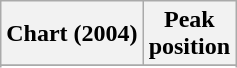<table class="wikitable plainrowheaders" style="text-align:center">
<tr>
<th>Chart (2004)</th>
<th>Peak<br>position</th>
</tr>
<tr>
</tr>
<tr>
</tr>
</table>
